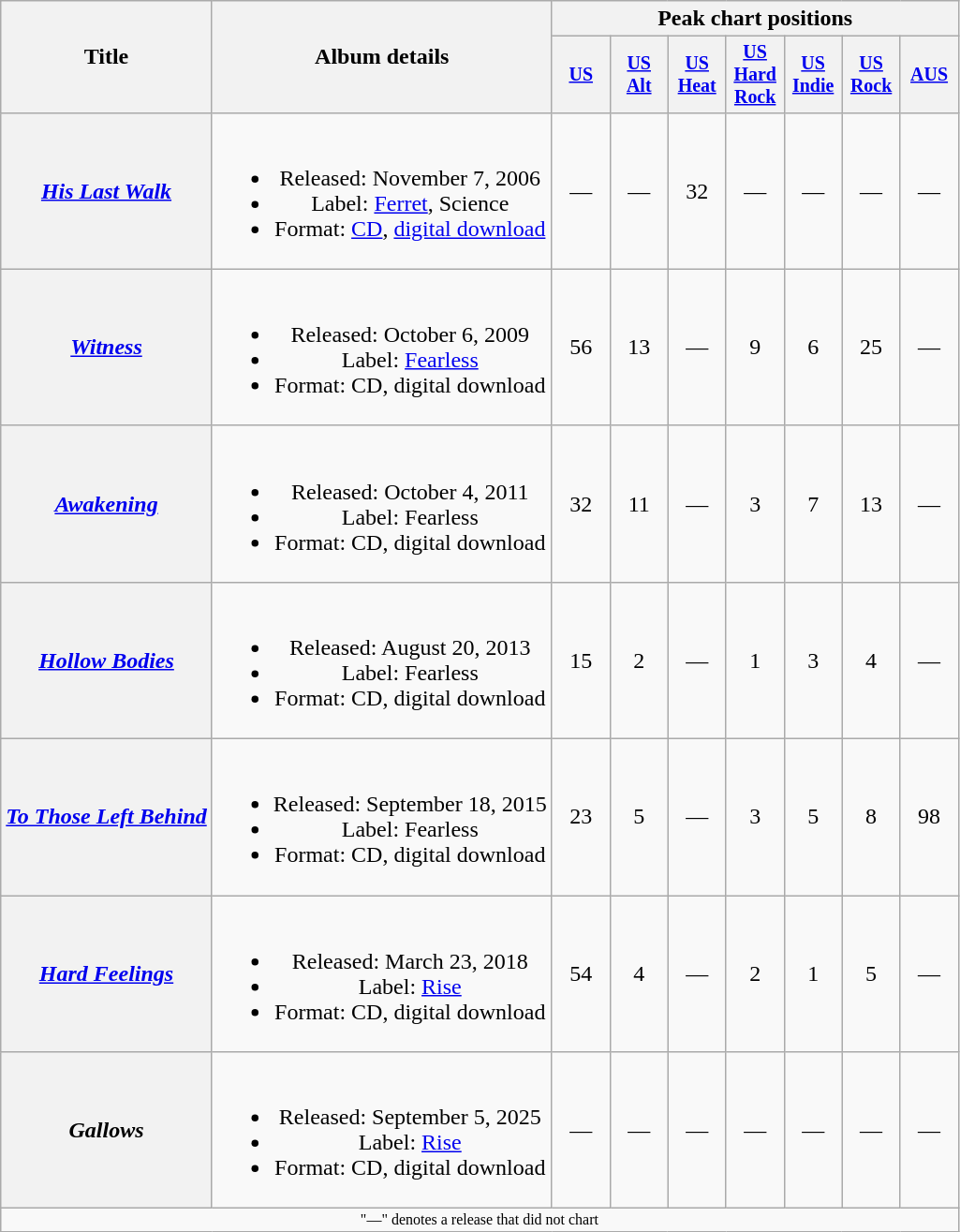<table class="wikitable plainrowheaders"  style="text-align:center;">
<tr>
<th rowspan="2">Title</th>
<th rowspan="2">Album details</th>
<th colspan="7">Peak chart positions</th>
</tr>
<tr>
<th style="width:35px;font-size:smaller;"><a href='#'>US</a><br></th>
<th style="width:35px;font-size:smaller;"><a href='#'>US<br>Alt</a><br></th>
<th style="width:35px;font-size:smaller;"><a href='#'>US<br>Heat</a><br></th>
<th style="width:35px;font-size:smaller;"><a href='#'>US<br>Hard Rock</a><br></th>
<th style="width:35px;font-size:smaller;"><a href='#'>US<br>Indie</a><br></th>
<th style="width:35px;font-size:smaller;"><a href='#'>US<br>Rock</a><br></th>
<th style="width:35px;font-size:smaller;"><a href='#'>AUS</a><br></th>
</tr>
<tr>
<th scope="row"><em><a href='#'>His Last Walk</a></em></th>
<td><br><ul><li>Released: November 7, 2006</li><li>Label: <a href='#'>Ferret</a>, Science</li><li>Format: <a href='#'>CD</a>, <a href='#'>digital download</a></li></ul></td>
<td>—</td>
<td>—</td>
<td>32</td>
<td>—</td>
<td>—</td>
<td>—</td>
<td>—</td>
</tr>
<tr>
<th scope="row"><em><a href='#'>Witness</a></em></th>
<td><br><ul><li>Released: October 6, 2009</li><li>Label: <a href='#'>Fearless</a></li><li>Format: CD, digital download</li></ul></td>
<td>56</td>
<td>13</td>
<td>—</td>
<td>9</td>
<td>6</td>
<td>25</td>
<td>—</td>
</tr>
<tr>
<th scope="row"><em><a href='#'>Awakening</a></em></th>
<td><br><ul><li>Released: October 4, 2011</li><li>Label: Fearless</li><li>Format: CD, digital download</li></ul></td>
<td>32</td>
<td>11</td>
<td>—</td>
<td>3</td>
<td>7</td>
<td>13</td>
<td>—</td>
</tr>
<tr>
<th scope="row"><em><a href='#'>Hollow Bodies</a></em></th>
<td><br><ul><li>Released: August 20, 2013</li><li>Label: Fearless</li><li>Format: CD, digital download</li></ul></td>
<td>15</td>
<td>2</td>
<td>—</td>
<td>1</td>
<td>3</td>
<td>4</td>
<td>—</td>
</tr>
<tr>
<th scope="row"><em><a href='#'>To Those Left Behind</a></em></th>
<td><br><ul><li>Released: September 18, 2015</li><li>Label: Fearless</li><li>Format: CD, digital download</li></ul></td>
<td>23</td>
<td>5</td>
<td>—</td>
<td>3</td>
<td>5</td>
<td>8</td>
<td>98</td>
</tr>
<tr>
<th scope="row"><em><a href='#'>Hard Feelings</a></em></th>
<td><br><ul><li>Released: March 23, 2018</li><li>Label: <a href='#'>Rise</a></li><li>Format: CD, digital download</li></ul></td>
<td>54</td>
<td>4</td>
<td>—</td>
<td>2</td>
<td>1</td>
<td>5</td>
<td>—</td>
</tr>
<tr>
<th scope="row"><em>Gallows</em></th>
<td><br><ul><li>Released: September 5, 2025</li><li>Label: <a href='#'>Rise</a></li><li>Format: CD, digital download</li></ul></td>
<td>—</td>
<td>—</td>
<td>—</td>
<td>—</td>
<td>—</td>
<td>—</td>
<td>—</td>
</tr>
<tr>
<td colspan="9" style="text-align:center; font-size:8pt;">"—" denotes a release that did not chart</td>
</tr>
</table>
